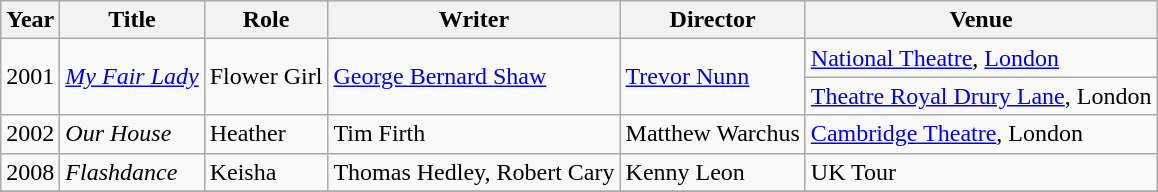<table class="wikitable sortable">
<tr>
<th>Year</th>
<th>Title</th>
<th>Role</th>
<th>Writer</th>
<th>Director</th>
<th>Venue</th>
</tr>
<tr>
<td rowspan=2>2001</td>
<td rowspan=2><em><a href='#'>My Fair Lady</a></em></td>
<td rowspan=2>Flower Girl</td>
<td rowspan=2><a href='#'>George Bernard Shaw</a></td>
<td rowspan=2><a href='#'>Trevor Nunn</a></td>
<td><a href='#'>National Theatre</a>, <a href='#'>London</a></td>
</tr>
<tr>
<td><a href='#'>Theatre Royal Drury Lane</a>, London</td>
</tr>
<tr>
<td>2002</td>
<td><em>Our House</em></td>
<td>Heather</td>
<td>Tim Firth</td>
<td>Matthew Warchus</td>
<td><a href='#'>Cambridge Theatre</a>, London</td>
</tr>
<tr>
<td>2008</td>
<td><em>Flashdance</em></td>
<td>Keisha</td>
<td>Thomas Hedley, Robert Cary</td>
<td>Kenny Leon</td>
<td>UK Tour</td>
</tr>
<tr>
</tr>
</table>
